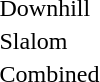<table>
<tr>
<td>Downhill</td>
<td></td>
<td></td>
<td></td>
</tr>
<tr>
<td>Slalom</td>
<td></td>
<td></td>
<td></td>
</tr>
<tr>
<td>Combined</td>
<td></td>
<td></td>
<td></td>
</tr>
</table>
